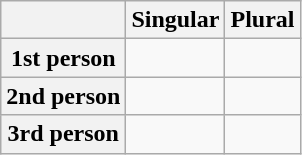<table class="wikitable">
<tr>
<th></th>
<th>Singular</th>
<th>Plural</th>
</tr>
<tr>
<th>1st person</th>
<td></td>
<td></td>
</tr>
<tr>
<th>2nd person</th>
<td></td>
<td></td>
</tr>
<tr>
<th>3rd person</th>
<td></td>
<td></td>
</tr>
</table>
